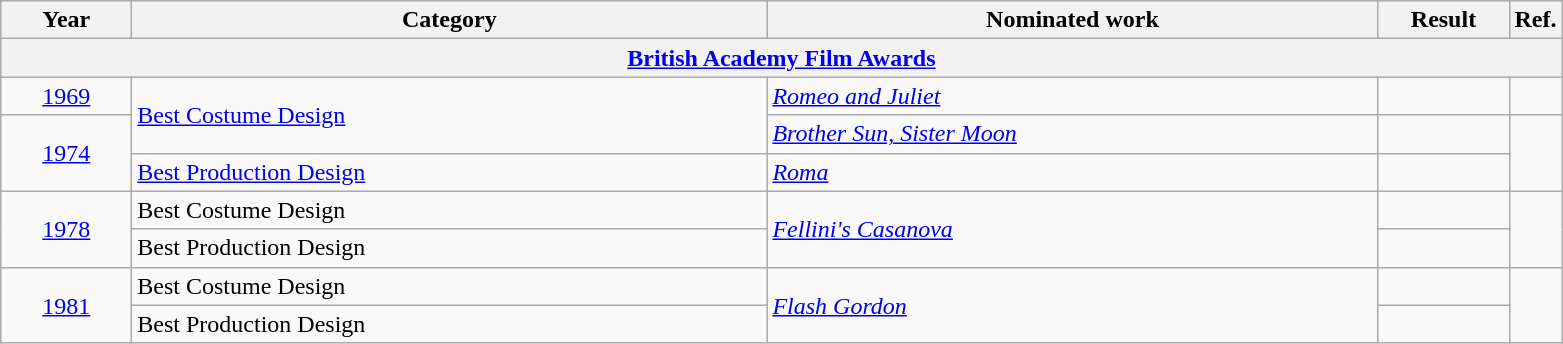<table class=wikitable>
<tr>
<th scope="col" style="width:5em;">Year</th>
<th scope="col" style="width:26em;">Category</th>
<th scope="col" style="width:25em;">Nominated work</th>
<th scope="col" style="width:5em;">Result</th>
<th>Ref.</th>
</tr>
<tr>
<th colspan="5"><a href='#'>British Academy Film Awards</a></th>
</tr>
<tr>
<td style="text-align:center;"><a href='#'>1969</a></td>
<td rowspan="2"><a href='#'>Best Costume Design</a></td>
<td><em><a href='#'>Romeo and Juliet</a></em></td>
<td></td>
<td style="text-align:center;"></td>
</tr>
<tr>
<td rowspan="2" style="text-align:center;"><a href='#'>1974</a></td>
<td><em><a href='#'>Brother Sun, Sister Moon</a></em></td>
<td></td>
<td rowspan="2" style="text-align:center;"></td>
</tr>
<tr>
<td><a href='#'>Best Production Design</a></td>
<td><em><a href='#'>Roma</a></em></td>
<td></td>
</tr>
<tr>
<td rowspan="2" style="text-align:center;"><a href='#'>1978</a></td>
<td>Best Costume Design</td>
<td rowspan="2"><em><a href='#'>Fellini's Casanova</a></em></td>
<td></td>
<td rowspan="2" style="text-align:center;"></td>
</tr>
<tr>
<td>Best Production Design</td>
<td></td>
</tr>
<tr>
<td rowspan="2" style="text-align:center;"><a href='#'>1981</a></td>
<td>Best Costume Design</td>
<td rowspan="2"><em><a href='#'>Flash Gordon</a></em></td>
<td></td>
<td rowspan="2" style="text-align:center;"></td>
</tr>
<tr>
<td>Best Production Design</td>
<td></td>
</tr>
</table>
